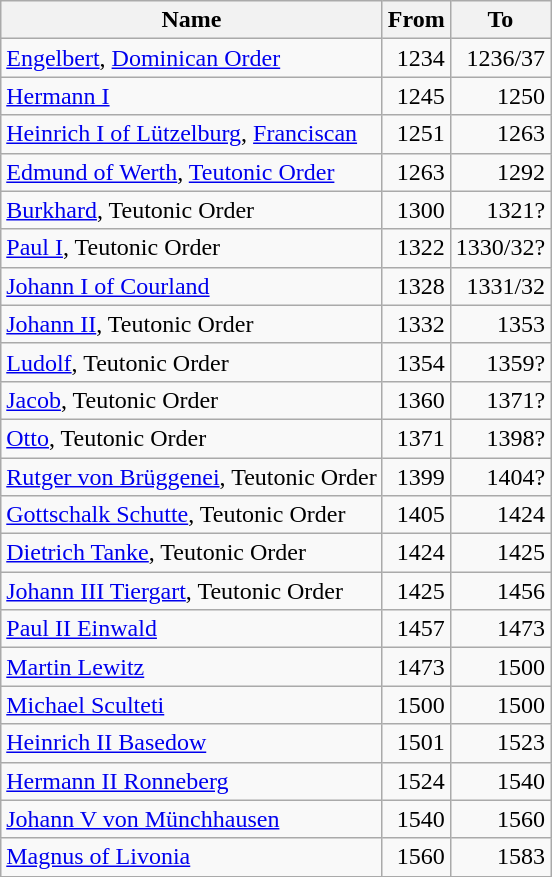<table class="wikitable">
<tr>
<th>Name</th>
<th>From</th>
<th>To</th>
</tr>
<tr>
<td><a href='#'>Engelbert</a>, <a href='#'>Dominican Order</a></td>
<td align="right">1234</td>
<td align="right">1236/37</td>
</tr>
<tr>
<td><a href='#'>Hermann I</a></td>
<td align="right">1245</td>
<td align="right">1250</td>
</tr>
<tr>
<td><a href='#'>Heinrich I of Lützelburg</a>, <a href='#'>Franciscan</a></td>
<td align="right">1251</td>
<td align="right">1263</td>
</tr>
<tr>
<td><a href='#'>Edmund of Werth</a>, <a href='#'>Teutonic Order</a></td>
<td align="right">1263</td>
<td align="right">1292</td>
</tr>
<tr>
<td><a href='#'>Burkhard</a>, Teutonic Order</td>
<td align="right">1300</td>
<td align="right">1321?</td>
</tr>
<tr>
<td><a href='#'>Paul I</a>, Teutonic Order</td>
<td align="right">1322</td>
<td align="right">1330/32?</td>
</tr>
<tr>
<td><a href='#'>Johann I of Courland</a></td>
<td align="right">1328</td>
<td align="right">1331/32</td>
</tr>
<tr>
<td><a href='#'>Johann II</a>, Teutonic Order</td>
<td align="right">1332</td>
<td align="right">1353</td>
</tr>
<tr>
<td><a href='#'>Ludolf</a>, Teutonic Order</td>
<td align="right">1354</td>
<td align="right">1359?</td>
</tr>
<tr>
<td><a href='#'>Jacob</a>, Teutonic Order</td>
<td align="right">1360</td>
<td align="right">1371?</td>
</tr>
<tr>
<td><a href='#'>Otto</a>, Teutonic Order</td>
<td align="right">1371</td>
<td align="right">1398?</td>
</tr>
<tr>
<td><a href='#'>Rutger von Brüggenei</a>, Teutonic Order</td>
<td align="right">1399</td>
<td align="right">1404?</td>
</tr>
<tr>
<td><a href='#'>Gottschalk Schutte</a>, Teutonic Order</td>
<td align="right">1405</td>
<td align="right">1424</td>
</tr>
<tr>
<td><a href='#'>Dietrich Tanke</a>, Teutonic Order</td>
<td align="right">1424</td>
<td align="right">1425</td>
</tr>
<tr>
<td><a href='#'>Johann III Tiergart</a>, Teutonic Order</td>
<td align="right">1425</td>
<td align="right">1456</td>
</tr>
<tr>
<td><a href='#'>Paul II Einwald</a></td>
<td align="right">1457</td>
<td align="right">1473</td>
</tr>
<tr>
<td><a href='#'>Martin Lewitz</a></td>
<td align="right">1473</td>
<td align="right">1500</td>
</tr>
<tr>
<td><a href='#'>Michael Sculteti</a></td>
<td align="right">1500</td>
<td align="right">1500</td>
</tr>
<tr>
<td><a href='#'>Heinrich II Basedow</a></td>
<td align="right">1501</td>
<td align="right">1523</td>
</tr>
<tr>
<td><a href='#'>Hermann II Ronneberg</a></td>
<td align="right">1524</td>
<td align="right">1540</td>
</tr>
<tr>
<td><a href='#'>Johann V von Münchhausen</a></td>
<td align="right">1540</td>
<td align="right">1560</td>
</tr>
<tr>
<td><a href='#'>Magnus of Livonia</a></td>
<td align="right">1560</td>
<td align="right">1583</td>
</tr>
<tr>
</tr>
</table>
